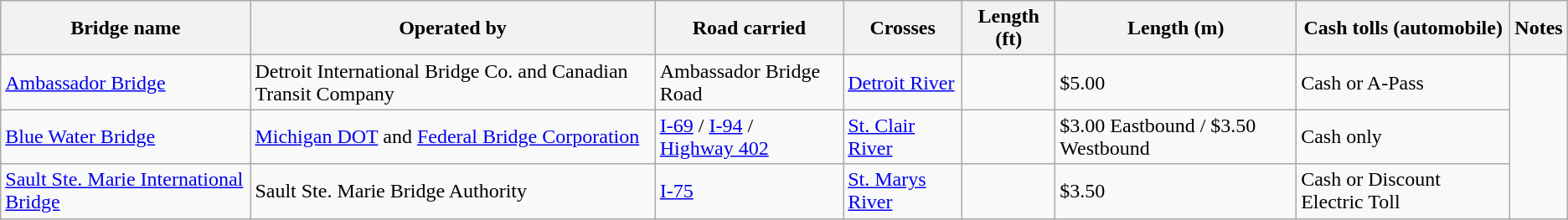<table class=wikitable>
<tr>
<th scope=col>Bridge name</th>
<th scope=col>Operated by</th>
<th scope=col>Road carried</th>
<th scope=col>Crosses</th>
<th scope=col>Length (ft)</th>
<th scope=col>Length (m)</th>
<th scope=col>Cash tolls (automobile)</th>
<th scope=col>Notes</th>
</tr>
<tr>
<td><a href='#'>Ambassador Bridge</a></td>
<td>Detroit International Bridge Co. and Canadian Transit Company</td>
<td>Ambassador Bridge Road</td>
<td><a href='#'>Detroit River</a></td>
<td></td>
<td>$5.00</td>
<td>Cash or A-Pass</td>
</tr>
<tr>
<td><a href='#'>Blue Water Bridge</a></td>
<td><a href='#'>Michigan DOT</a> and <a href='#'>Federal Bridge Corporation</a></td>
<td><a href='#'>I-69</a> / <a href='#'>I-94</a> / <a href='#'>Highway 402</a></td>
<td><a href='#'>St. Clair River</a></td>
<td></td>
<td>$3.00 Eastbound / $3.50 Westbound</td>
<td>Cash only</td>
</tr>
<tr>
<td><a href='#'>Sault Ste. Marie International Bridge</a></td>
<td>Sault Ste. Marie Bridge Authority</td>
<td><a href='#'>I-75</a></td>
<td><a href='#'>St. Marys River</a></td>
<td></td>
<td>$3.50</td>
<td>Cash or Discount Electric Toll</td>
</tr>
</table>
